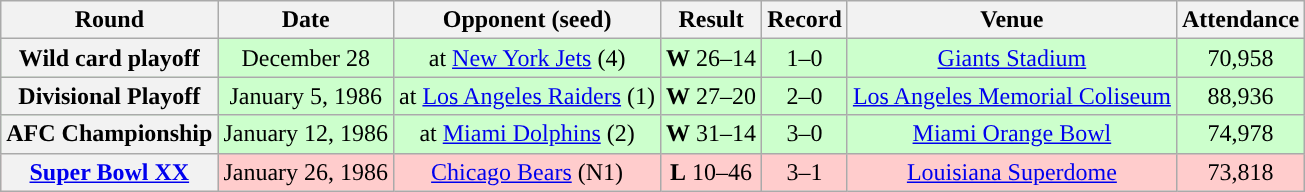<table class="wikitable" style="text-align:center">
<tr>
<th>Round</th>
<th>Date</th>
<th>Opponent (seed)</th>
<th>Result</th>
<th>Record</th>
<th>Venue</th>
<th>Attendance</th>
</tr>
<tr style="background:#cfc">
<th>Wild card playoff</th>
<td>December 28</td>
<td>at <a href='#'>New York Jets</a> (4)</td>
<td><strong>W</strong> 26–14</td>
<td>1–0</td>
<td><a href='#'>Giants Stadium</a></td>
<td>70,958</td>
</tr>
<tr style="background:#cfc">
<th>Divisional Playoff</th>
<td>January 5, 1986</td>
<td>at <a href='#'>Los Angeles Raiders</a> (1)</td>
<td><strong>W</strong> 27–20</td>
<td>2–0</td>
<td><a href='#'>Los Angeles Memorial Coliseum</a></td>
<td>88,936</td>
</tr>
<tr style="background:#cfc">
<th>AFC Championship</th>
<td>January 12, 1986</td>
<td>at <a href='#'>Miami Dolphins</a> (2)</td>
<td><strong>W</strong> 31–14</td>
<td>3–0</td>
<td><a href='#'>Miami Orange Bowl</a></td>
<td>74,978</td>
</tr>
<tr style="background:#fcc">
<th><a href='#'>Super Bowl XX</a></th>
<td>January 26, 1986</td>
<td><a href='#'>Chicago Bears</a> (N1)</td>
<td><strong>L</strong> 10–46</td>
<td>3–1</td>
<td><a href='#'>Louisiana Superdome</a></td>
<td>73,818</td>
</tr>
</table>
